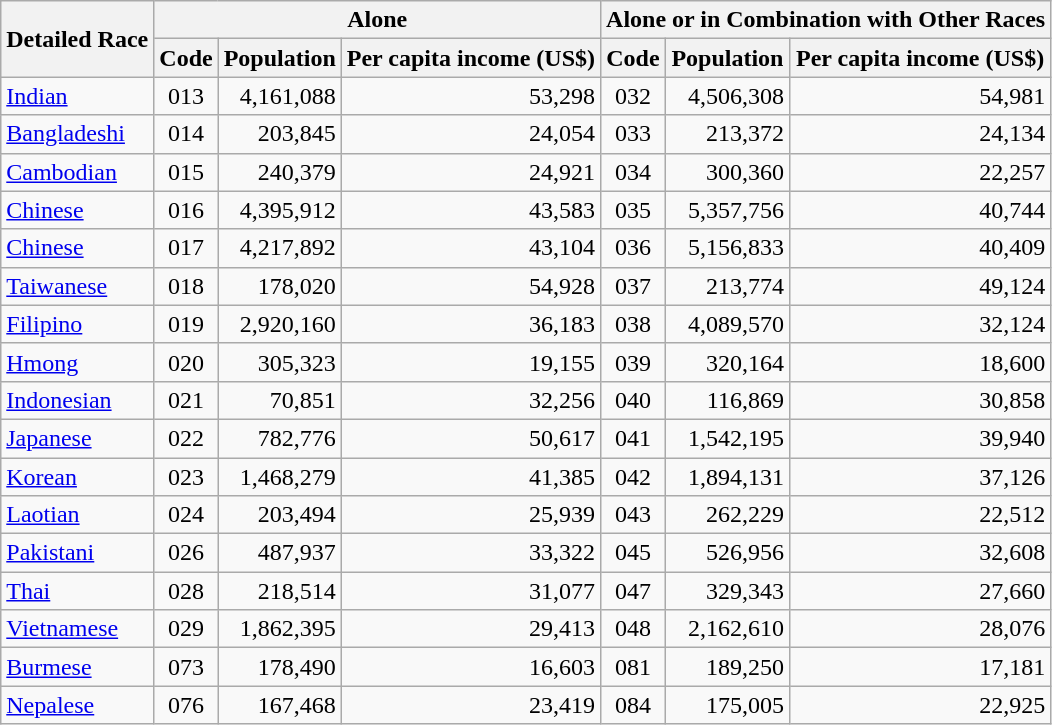<table class="wikitable sortable">
<tr>
<th rowspan=2>Detailed Race</th>
<th colspan=3>Alone</th>
<th colspan=3>Alone or in Combination with Other Races</th>
</tr>
<tr>
<th>Code</th>
<th>Population</th>
<th>Per capita income (US$)</th>
<th>Code</th>
<th>Population</th>
<th>Per capita income (US$)</th>
</tr>
<tr>
<td><a href='#'>Indian</a></td>
<td align=center>013</td>
<td align=right>4,161,088</td>
<td align=right>53,298</td>
<td align=center>032</td>
<td align=right>4,506,308</td>
<td align=right>54,981</td>
</tr>
<tr>
<td><a href='#'>Bangladeshi</a></td>
<td align=center>014</td>
<td align=right>203,845</td>
<td align=right>24,054</td>
<td align=center>033</td>
<td align=right>213,372</td>
<td align=right>24,134</td>
</tr>
<tr>
<td><a href='#'>Cambodian</a></td>
<td align=center>015</td>
<td align=right>240,379</td>
<td align=right>24,921</td>
<td align=center>034</td>
<td align=right>300,360</td>
<td align=right>22,257</td>
</tr>
<tr>
<td><a href='#'>Chinese</a> </td>
<td align=center>016</td>
<td align=right>4,395,912</td>
<td align=right>43,583</td>
<td align=center>035</td>
<td align=right>5,357,756</td>
<td align=right>40,744</td>
</tr>
<tr>
<td><a href='#'>Chinese</a> </td>
<td align=center>017</td>
<td align=right>4,217,892</td>
<td align=right>43,104</td>
<td align=center>036</td>
<td align=right>5,156,833</td>
<td align=right>40,409</td>
</tr>
<tr>
<td><a href='#'>Taiwanese</a></td>
<td align=center>018</td>
<td align=right>178,020</td>
<td align=right>54,928</td>
<td align=center>037</td>
<td align=right>213,774</td>
<td align=right>49,124</td>
</tr>
<tr>
<td><a href='#'>Filipino</a></td>
<td align=center>019</td>
<td align=right>2,920,160</td>
<td align=right>36,183</td>
<td align=center>038</td>
<td align=right>4,089,570</td>
<td align=right>32,124</td>
</tr>
<tr>
<td><a href='#'>Hmong</a></td>
<td align=center>020</td>
<td align=right>305,323</td>
<td align=right>19,155</td>
<td align=center>039</td>
<td align=right>320,164</td>
<td align=right>18,600</td>
</tr>
<tr>
<td><a href='#'>Indonesian</a></td>
<td align=center>021</td>
<td align=right>70,851</td>
<td align=right>32,256</td>
<td align=center>040</td>
<td align=right>116,869</td>
<td align=right>30,858</td>
</tr>
<tr>
<td><a href='#'>Japanese</a></td>
<td align=center>022</td>
<td align=right>782,776</td>
<td align=right>50,617</td>
<td align=center>041</td>
<td align=right>1,542,195</td>
<td align=right>39,940</td>
</tr>
<tr>
<td><a href='#'>Korean</a></td>
<td align=center>023</td>
<td align=right>1,468,279</td>
<td align=right>41,385</td>
<td align=center>042</td>
<td align=right>1,894,131</td>
<td align=right>37,126</td>
</tr>
<tr>
<td><a href='#'>Laotian</a></td>
<td align=center>024</td>
<td align=right>203,494</td>
<td align=right>25,939</td>
<td align=center>043</td>
<td align=right>262,229</td>
<td align=right>22,512</td>
</tr>
<tr>
<td><a href='#'>Pakistani</a></td>
<td align=center>026</td>
<td align=right>487,937</td>
<td align=right>33,322</td>
<td align=center>045</td>
<td align=right>526,956</td>
<td align=right>32,608</td>
</tr>
<tr>
<td><a href='#'>Thai</a></td>
<td align=center>028</td>
<td align=right>218,514</td>
<td align=right>31,077</td>
<td align=center>047</td>
<td align=right>329,343</td>
<td align=right>27,660</td>
</tr>
<tr>
<td><a href='#'>Vietnamese</a></td>
<td align=center>029</td>
<td align=right>1,862,395</td>
<td align=right>29,413</td>
<td align=center>048</td>
<td align=right>2,162,610</td>
<td align=right>28,076</td>
</tr>
<tr>
<td><a href='#'>Burmese</a></td>
<td align=center>073</td>
<td align=right>178,490</td>
<td align=right>16,603</td>
<td align=center>081</td>
<td align=right>189,250</td>
<td align=right>17,181</td>
</tr>
<tr>
<td><a href='#'>Nepalese</a></td>
<td align=center>076</td>
<td align=right>167,468</td>
<td align=right>23,419</td>
<td align=center>084</td>
<td align=right>175,005</td>
<td align=right>22,925</td>
</tr>
</table>
